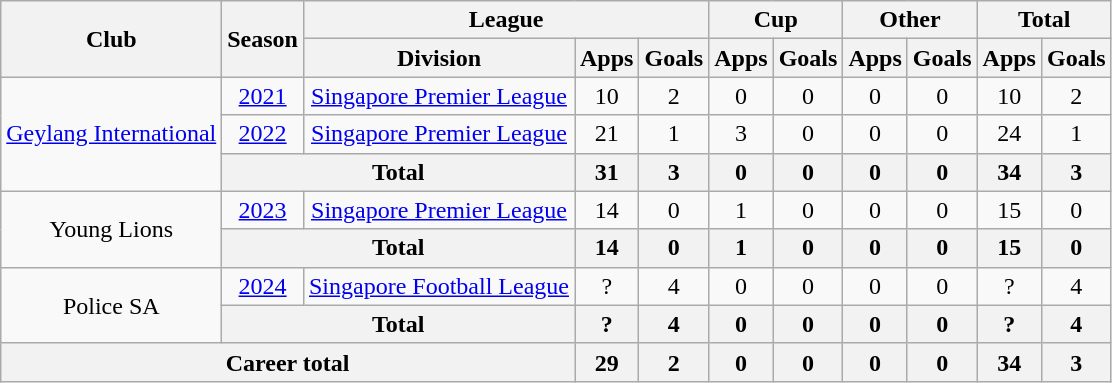<table class="wikitable" style="text-align: center">
<tr>
<th rowspan="2">Club</th>
<th rowspan="2">Season</th>
<th colspan="3">League</th>
<th colspan="2">Cup</th>
<th colspan="2">Other</th>
<th colspan="2">Total</th>
</tr>
<tr>
<th>Division</th>
<th>Apps</th>
<th>Goals</th>
<th>Apps</th>
<th>Goals</th>
<th>Apps</th>
<th>Goals</th>
<th>Apps</th>
<th>Goals</th>
</tr>
<tr>
<td rowspan="3"><a href='#'>Geylang International</a></td>
<td><a href='#'>2021</a></td>
<td><a href='#'>Singapore Premier League</a></td>
<td>10</td>
<td>2</td>
<td>0</td>
<td>0</td>
<td>0</td>
<td>0</td>
<td>10</td>
<td>2</td>
</tr>
<tr>
<td><a href='#'>2022</a></td>
<td><a href='#'>Singapore Premier League</a></td>
<td>21</td>
<td>1</td>
<td>3</td>
<td>0</td>
<td>0</td>
<td>0</td>
<td>24</td>
<td>1</td>
</tr>
<tr>
<th colspan=2>Total</th>
<th>31</th>
<th>3</th>
<th>0</th>
<th>0</th>
<th>0</th>
<th>0</th>
<th>34</th>
<th>3</th>
</tr>
<tr>
<td rowspan="2">Young Lions</td>
<td><a href='#'>2023</a></td>
<td><a href='#'>Singapore Premier League</a></td>
<td>14</td>
<td>0</td>
<td>1</td>
<td>0</td>
<td>0</td>
<td>0</td>
<td>15</td>
<td>0</td>
</tr>
<tr>
<th colspan=2>Total</th>
<th>14</th>
<th>0</th>
<th>1</th>
<th>0</th>
<th>0</th>
<th>0</th>
<th>15</th>
<th>0</th>
</tr>
<tr>
<td rowspan="2">Police SA</td>
<td><a href='#'>2024</a></td>
<td><a href='#'>Singapore Football League</a></td>
<td>?</td>
<td>4</td>
<td>0</td>
<td>0</td>
<td>0</td>
<td>0</td>
<td>?</td>
<td>4</td>
</tr>
<tr>
<th colspan=2>Total</th>
<th>?</th>
<th>4</th>
<th>0</th>
<th>0</th>
<th>0</th>
<th>0</th>
<th>?</th>
<th>4</th>
</tr>
<tr>
<th colspan=3>Career total</th>
<th>29</th>
<th>2</th>
<th>0</th>
<th>0</th>
<th>0</th>
<th>0</th>
<th>34</th>
<th>3</th>
</tr>
</table>
